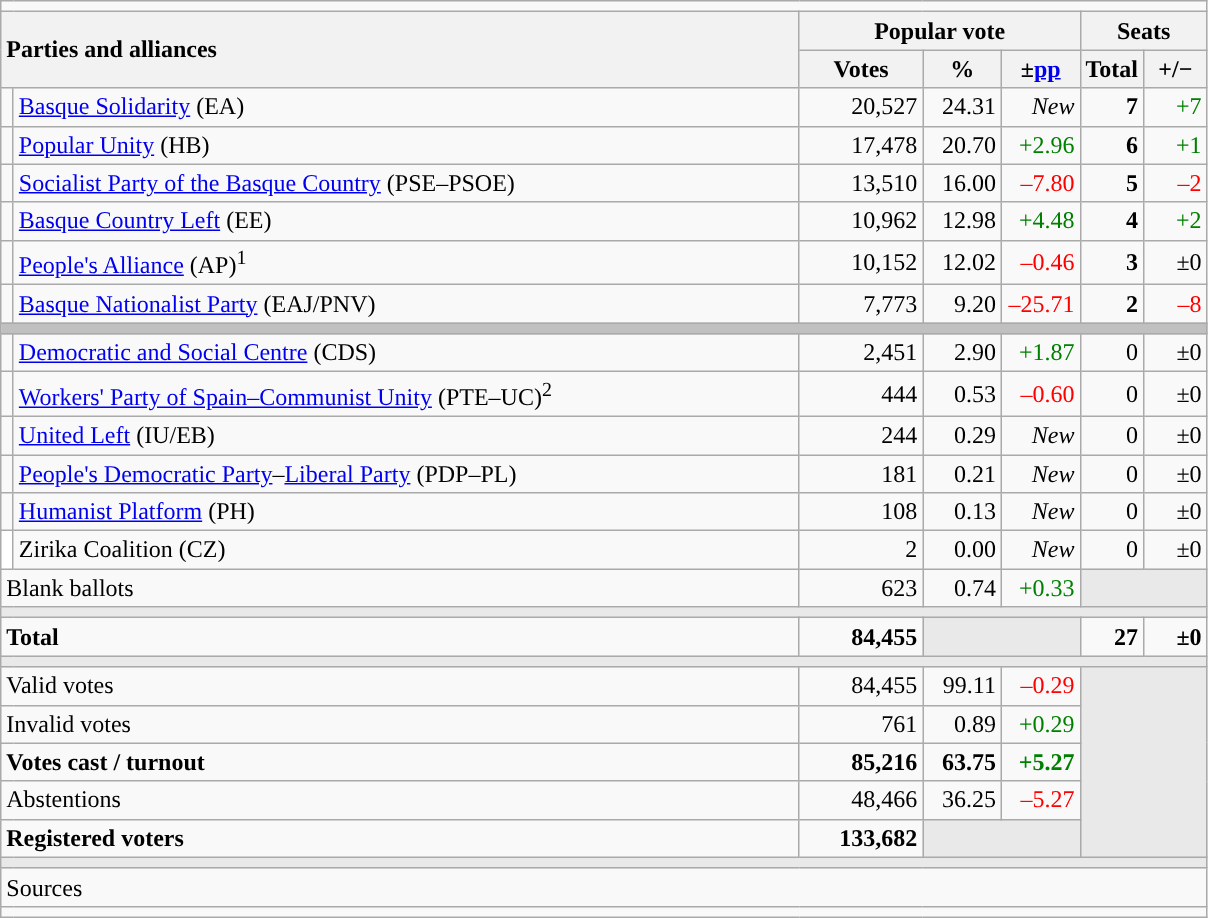<table class="wikitable" style="text-align:right;">
<tr>
<td colspan="7"></td>
</tr>
<tr>
<th style="text-align:left;" rowspan="2" colspan="2" width="525">Parties and alliances</th>
<th colspan="3">Popular vote</th>
<th colspan="2">Seats</th>
</tr>
<tr>
<th width="75">Votes</th>
<th width="45">%</th>
<th width="45">±<a href='#'>pp</a></th>
<th width="35">Total</th>
<th width="35">+/−</th>
</tr>
<tr>
<td width="1" style="color:inherit;background:"></td>
<td align="left"><a href='#'>Basque Solidarity</a> (EA)</td>
<td>20,527</td>
<td>24.31</td>
<td><em>New</em></td>
<td><strong>7</strong></td>
<td style="color:green;">+7</td>
</tr>
<tr>
<td style="color:inherit;background:"></td>
<td align="left"><a href='#'>Popular Unity</a> (HB)</td>
<td>17,478</td>
<td>20.70</td>
<td style="color:green;">+2.96</td>
<td><strong>6</strong></td>
<td style="color:green;">+1</td>
</tr>
<tr>
<td style="color:inherit;background:"></td>
<td align="left"><a href='#'>Socialist Party of the Basque Country</a> (PSE–PSOE)</td>
<td>13,510</td>
<td>16.00</td>
<td style="color:red;">–7.80</td>
<td><strong>5</strong></td>
<td style="color:red;">–2</td>
</tr>
<tr>
<td style="color:inherit;background:"></td>
<td align="left"><a href='#'>Basque Country Left</a> (EE)</td>
<td>10,962</td>
<td>12.98</td>
<td style="color:green;">+4.48</td>
<td><strong>4</strong></td>
<td style="color:green;">+2</td>
</tr>
<tr>
<td style="color:inherit;background:"></td>
<td align="left"><a href='#'>People's Alliance</a> (AP)<sup>1</sup></td>
<td>10,152</td>
<td>12.02</td>
<td style="color:red;">–0.46</td>
<td><strong>3</strong></td>
<td>±0</td>
</tr>
<tr>
<td style="color:inherit;background:"></td>
<td align="left"><a href='#'>Basque Nationalist Party</a> (EAJ/PNV)</td>
<td>7,773</td>
<td>9.20</td>
<td style="color:red;">–25.71</td>
<td><strong>2</strong></td>
<td style="color:red;">–8</td>
</tr>
<tr>
<td colspan="7" bgcolor="#C0C0C0"></td>
</tr>
<tr>
<td style="color:inherit;background:"></td>
<td align="left"><a href='#'>Democratic and Social Centre</a> (CDS)</td>
<td>2,451</td>
<td>2.90</td>
<td style="color:green;">+1.87</td>
<td>0</td>
<td>±0</td>
</tr>
<tr>
<td style="color:inherit;background:"></td>
<td align="left"><a href='#'>Workers' Party of Spain–Communist Unity</a> (PTE–UC)<sup>2</sup></td>
<td>444</td>
<td>0.53</td>
<td style="color:red;">–0.60</td>
<td>0</td>
<td>±0</td>
</tr>
<tr>
<td style="color:inherit;background:"></td>
<td align="left"><a href='#'>United Left</a> (IU/EB)</td>
<td>244</td>
<td>0.29</td>
<td><em>New</em></td>
<td>0</td>
<td>±0</td>
</tr>
<tr>
<td style="color:inherit;background:"></td>
<td align="left"><a href='#'>People's Democratic Party</a>–<a href='#'>Liberal Party</a> (PDP–PL)</td>
<td>181</td>
<td>0.21</td>
<td><em>New</em></td>
<td>0</td>
<td>±0</td>
</tr>
<tr>
<td style="color:inherit;background:"></td>
<td align="left"><a href='#'>Humanist Platform</a> (PH)</td>
<td>108</td>
<td>0.13</td>
<td><em>New</em></td>
<td>0</td>
<td>±0</td>
</tr>
<tr>
<td bgcolor="white"></td>
<td align="left">Zirika Coalition (CZ)</td>
<td>2</td>
<td>0.00</td>
<td><em>New</em></td>
<td>0</td>
<td>±0</td>
</tr>
<tr>
<td align="left" colspan="2">Blank ballots</td>
<td>623</td>
<td>0.74</td>
<td style="color:green;">+0.33</td>
<td bgcolor="#E9E9E9" colspan="2"></td>
</tr>
<tr>
<td colspan="7" bgcolor="#E9E9E9"></td>
</tr>
<tr style="font-weight:bold;">
<td align="left" colspan="2">Total</td>
<td>84,455</td>
<td bgcolor="#E9E9E9" colspan="2"></td>
<td>27</td>
<td>±0</td>
</tr>
<tr>
<td colspan="7" bgcolor="#E9E9E9"></td>
</tr>
<tr>
<td align="left" colspan="2">Valid votes</td>
<td>84,455</td>
<td>99.11</td>
<td style="color:red;">–0.29</td>
<td bgcolor="#E9E9E9" colspan="2" rowspan="5"></td>
</tr>
<tr>
<td align="left" colspan="2">Invalid votes</td>
<td>761</td>
<td>0.89</td>
<td style="color:green;">+0.29</td>
</tr>
<tr style="font-weight:bold;">
<td align="left" colspan="2">Votes cast / turnout</td>
<td>85,216</td>
<td>63.75</td>
<td style="color:green;">+5.27</td>
</tr>
<tr>
<td align="left" colspan="2">Abstentions</td>
<td>48,466</td>
<td>36.25</td>
<td style="color:red;">–5.27</td>
</tr>
<tr style="font-weight:bold;">
<td align="left" colspan="2">Registered voters</td>
<td>133,682</td>
<td bgcolor="#E9E9E9" colspan="2"></td>
</tr>
<tr>
<td colspan="7" bgcolor="#E9E9E9"></td>
</tr>
<tr>
<td align="left" colspan="7">Sources</td>
</tr>
<tr>
<td colspan="7" style="text-align:left; max-width:790px;"></td>
</tr>
</table>
